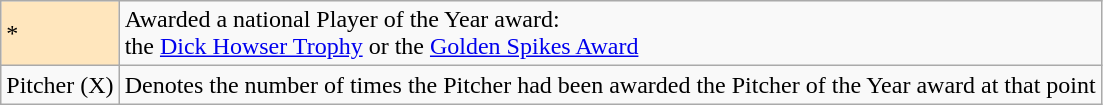<table class="wikitable">
<tr>
<td style="background-color:#FFE6BD">*</td>
<td>Awarded a national Player of the Year award: <br>the <a href='#'>Dick Howser Trophy</a> or the <a href='#'>Golden Spikes Award</a></td>
</tr>
<tr>
<td>Pitcher (X)</td>
<td>Denotes the number of times the Pitcher had been awarded the Pitcher of the Year award at that point</td>
</tr>
</table>
